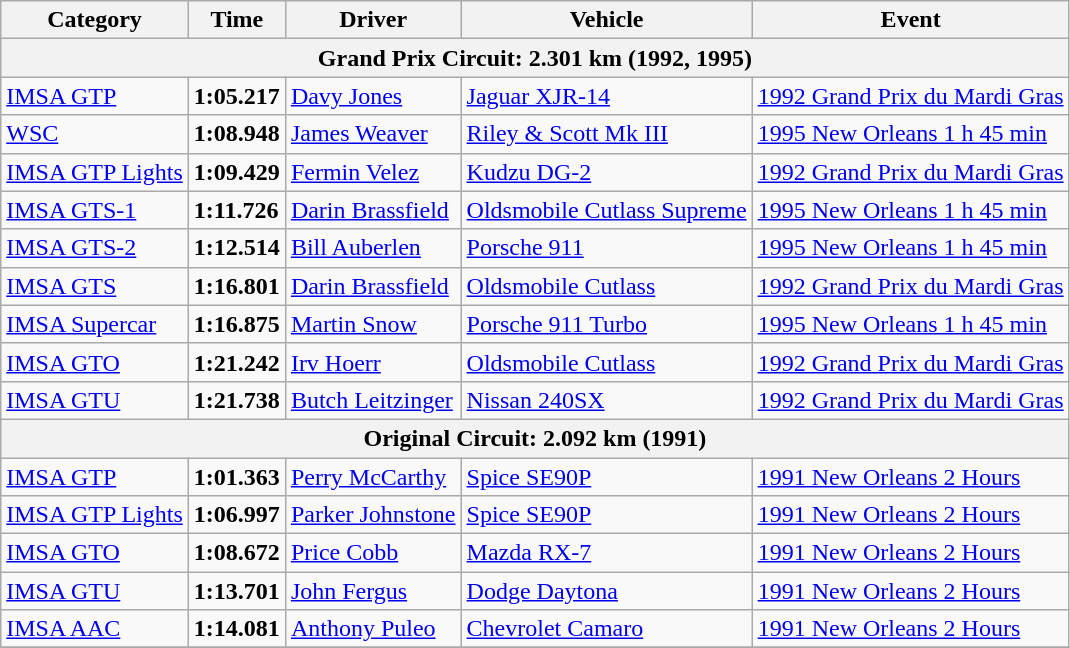<table class="wikitable">
<tr>
<th>Category</th>
<th>Time</th>
<th>Driver</th>
<th>Vehicle</th>
<th>Event</th>
</tr>
<tr>
<th colspan=5>Grand Prix Circuit: 2.301 km (1992, 1995)</th>
</tr>
<tr>
<td><a href='#'>IMSA GTP</a></td>
<td><strong>1:05.217</strong></td>
<td><a href='#'>Davy Jones</a></td>
<td><a href='#'>Jaguar XJR-14</a></td>
<td><a href='#'>1992 Grand Prix du Mardi Gras</a></td>
</tr>
<tr>
<td><a href='#'>WSC</a></td>
<td><strong>1:08.948</strong></td>
<td><a href='#'>James Weaver</a></td>
<td><a href='#'>Riley & Scott Mk III</a></td>
<td><a href='#'>1995 New Orleans 1 h 45 min</a></td>
</tr>
<tr>
<td><a href='#'>IMSA GTP Lights</a></td>
<td><strong>1:09.429</strong></td>
<td><a href='#'>Fermin Velez</a></td>
<td><a href='#'>Kudzu DG-2</a></td>
<td><a href='#'>1992 Grand Prix du Mardi Gras</a></td>
</tr>
<tr>
<td><a href='#'>IMSA GTS-1</a></td>
<td><strong>1:11.726</strong></td>
<td><a href='#'>Darin Brassfield</a></td>
<td><a href='#'>Oldsmobile Cutlass Supreme</a></td>
<td><a href='#'>1995 New Orleans 1 h 45 min</a></td>
</tr>
<tr>
<td><a href='#'>IMSA GTS-2</a></td>
<td><strong>1:12.514</strong></td>
<td><a href='#'>Bill Auberlen</a></td>
<td><a href='#'>Porsche 911</a></td>
<td><a href='#'>1995 New Orleans 1 h 45 min</a></td>
</tr>
<tr>
<td><a href='#'>IMSA GTS</a></td>
<td><strong>1:16.801</strong></td>
<td><a href='#'>Darin Brassfield</a></td>
<td><a href='#'>Oldsmobile Cutlass</a></td>
<td><a href='#'>1992 Grand Prix du Mardi Gras</a></td>
</tr>
<tr>
<td><a href='#'>IMSA Supercar</a></td>
<td><strong>1:16.875</strong></td>
<td><a href='#'>Martin Snow</a></td>
<td><a href='#'>Porsche 911 Turbo</a></td>
<td><a href='#'>1995 New Orleans 1 h 45 min</a></td>
</tr>
<tr>
<td><a href='#'>IMSA GTO</a></td>
<td><strong>1:21.242</strong></td>
<td><a href='#'>Irv Hoerr</a></td>
<td><a href='#'>Oldsmobile Cutlass</a></td>
<td><a href='#'>1992 Grand Prix du Mardi Gras</a></td>
</tr>
<tr>
<td><a href='#'>IMSA GTU</a></td>
<td><strong>1:21.738</strong></td>
<td><a href='#'>Butch Leitzinger</a></td>
<td><a href='#'>Nissan 240SX</a></td>
<td><a href='#'>1992 Grand Prix du Mardi Gras</a></td>
</tr>
<tr>
<th colspan=5>Original Circuit: 2.092 km (1991)</th>
</tr>
<tr>
<td><a href='#'>IMSA GTP</a></td>
<td><strong>1:01.363</strong></td>
<td><a href='#'>Perry McCarthy</a></td>
<td><a href='#'>Spice SE90P</a></td>
<td><a href='#'>1991 New Orleans 2 Hours</a></td>
</tr>
<tr>
<td><a href='#'>IMSA GTP Lights</a></td>
<td><strong>1:06.997</strong></td>
<td><a href='#'>Parker Johnstone</a></td>
<td><a href='#'>Spice SE90P</a></td>
<td><a href='#'>1991 New Orleans 2 Hours</a></td>
</tr>
<tr>
<td><a href='#'>IMSA GTO</a></td>
<td><strong>1:08.672</strong></td>
<td><a href='#'>Price Cobb</a></td>
<td><a href='#'>Mazda RX-7</a></td>
<td><a href='#'>1991 New Orleans 2 Hours</a></td>
</tr>
<tr>
<td><a href='#'>IMSA GTU</a></td>
<td><strong>1:13.701</strong></td>
<td><a href='#'>John Fergus</a></td>
<td><a href='#'>Dodge Daytona</a></td>
<td><a href='#'>1991 New Orleans 2 Hours</a></td>
</tr>
<tr>
<td><a href='#'>IMSA AAC</a></td>
<td><strong>1:14.081</strong></td>
<td><a href='#'>Anthony Puleo</a></td>
<td><a href='#'>Chevrolet Camaro</a></td>
<td><a href='#'>1991 New Orleans 2 Hours</a></td>
</tr>
<tr>
</tr>
</table>
